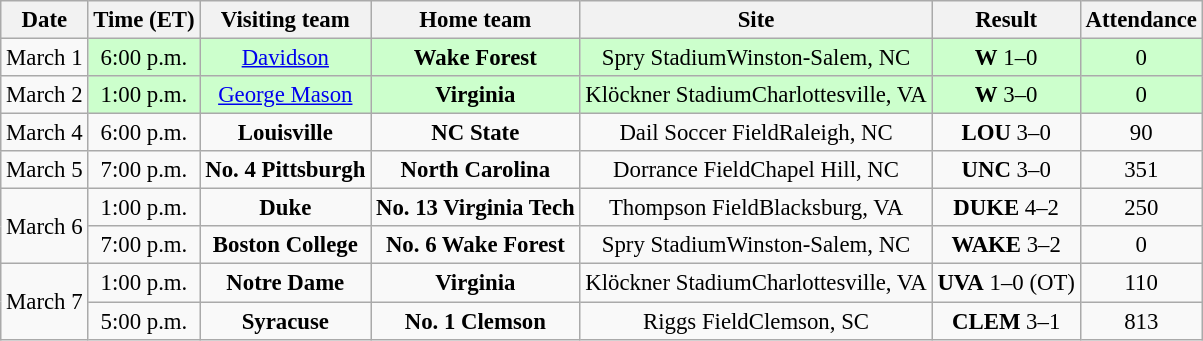<table class="wikitable" style="font-size:95%; text-align: center;">
<tr>
<th>Date</th>
<th>Time (ET)</th>
<th>Visiting team</th>
<th>Home team</th>
<th>Site</th>
<th>Result</th>
<th>Attendance</th>
</tr>
<tr>
<td>March 1</td>
<td style="background:#cfc;">6:00 p.m.</td>
<td style="background:#cfc;"><a href='#'>Davidson</a></td>
<td style="background:#cfc;"><strong>Wake Forest</strong></td>
<td style="background:#cfc;">Spry StadiumWinston-Salem, NC</td>
<td style="background:#cfc;"><strong>W</strong> 1–0</td>
<td style="background:#cfc;">0</td>
</tr>
<tr>
<td>March 2</td>
<td style="background:#cfc;">1:00 p.m.</td>
<td style="background:#cfc;"><a href='#'>George Mason</a></td>
<td style="background:#cfc;"><strong>Virginia</strong></td>
<td style="background:#cfc;">Klöckner StadiumCharlottesville, VA</td>
<td style="background:#cfc;"><strong>W</strong> 3–0</td>
<td style="background:#cfc;">0</td>
</tr>
<tr>
<td>March 4</td>
<td>6:00 p.m.</td>
<td><strong>Louisville</strong></td>
<td><strong>NC State</strong></td>
<td>Dail Soccer FieldRaleigh, NC</td>
<td><strong>LOU</strong> 3–0</td>
<td>90</td>
</tr>
<tr>
<td>March 5</td>
<td>7:00 p.m.</td>
<td><strong>No. 4 Pittsburgh</strong></td>
<td><strong>North Carolina</strong></td>
<td>Dorrance FieldChapel Hill, NC</td>
<td><strong>UNC</strong> 3–0</td>
<td>351</td>
</tr>
<tr>
<td rowspan=2>March 6</td>
<td>1:00 p.m.</td>
<td><strong>Duke</strong></td>
<td><strong>No. 13 Virginia Tech</strong></td>
<td>Thompson FieldBlacksburg, VA</td>
<td><strong>DUKE</strong> 4–2</td>
<td>250</td>
</tr>
<tr>
<td>7:00 p.m.</td>
<td><strong>Boston College</strong></td>
<td><strong>No. 6 Wake Forest</strong></td>
<td>Spry StadiumWinston-Salem, NC</td>
<td><strong>WAKE</strong> 3–2</td>
<td>0</td>
</tr>
<tr>
<td rowspan=2>March 7</td>
<td>1:00 p.m.</td>
<td><strong>Notre Dame</strong></td>
<td><strong>Virginia</strong></td>
<td>Klöckner StadiumCharlottesville, VA</td>
<td><strong>UVA</strong> 1–0 (OT)</td>
<td>110</td>
</tr>
<tr>
<td>5:00 p.m.</td>
<td><strong>Syracuse</strong></td>
<td><strong>No. 1 Clemson</strong></td>
<td>Riggs FieldClemson, SC</td>
<td><strong>CLEM</strong> 3–1</td>
<td>813</td>
</tr>
</table>
